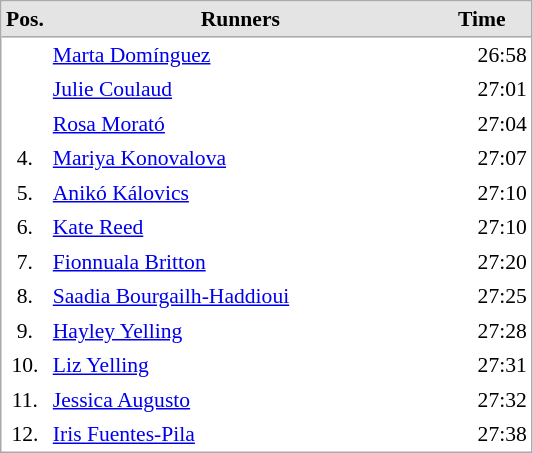<table cellspacing="0" cellpadding="3" style="border:1px solid #AAAAAA;font-size:90%">
<tr bgcolor="#E4E4E4">
<th style="border-bottom:1px solid #AAAAAA" width=10>Pos.</th>
<th style="border-bottom:1px solid #AAAAAA" width=250>Runners</th>
<th style="border-bottom:1px solid #AAAAAA" width=60>Time</th>
</tr>
<tr align="center">
<td align="center"></td>
<td align="left"> <a href='#'>Marta Domínguez</a></td>
<td align="right">26:58</td>
</tr>
<tr align="center">
<td align="center"></td>
<td align="left"> <a href='#'>Julie Coulaud</a></td>
<td align="right">27:01</td>
</tr>
<tr align="center">
<td align="center"></td>
<td align="left"> <a href='#'>Rosa Morató</a></td>
<td align="right">27:04</td>
</tr>
<tr align="center">
<td align="center">4.</td>
<td align="left"> <a href='#'>Mariya Konovalova</a></td>
<td align="right">27:07</td>
</tr>
<tr align="center">
<td align="center">5.</td>
<td align="left"> <a href='#'>Anikó Kálovics</a></td>
<td align="right">27:10</td>
</tr>
<tr align="center">
<td align="center">6.</td>
<td align="left"> <a href='#'>Kate Reed</a></td>
<td align="right">27:10</td>
</tr>
<tr align="center">
<td align="center">7.</td>
<td align="left"> <a href='#'>Fionnuala Britton</a></td>
<td align="right">27:20</td>
</tr>
<tr align="center">
<td align="center">8.</td>
<td align="left"> <a href='#'>Saadia Bourgailh-Haddioui</a></td>
<td align="right">27:25</td>
</tr>
<tr align="center">
<td align="center">9.</td>
<td align="left"> <a href='#'>Hayley Yelling</a></td>
<td align="right">27:28</td>
</tr>
<tr align="center">
<td align="center">10.</td>
<td align="left"> <a href='#'>Liz Yelling</a></td>
<td align="right">27:31</td>
</tr>
<tr align="center">
<td align="center">11.</td>
<td align="left"> <a href='#'>Jessica Augusto</a></td>
<td align="right">27:32</td>
</tr>
<tr align="center">
<td align="center">12.</td>
<td align="left"> <a href='#'>Iris Fuentes-Pila</a></td>
<td align="right">27:38</td>
</tr>
</table>
